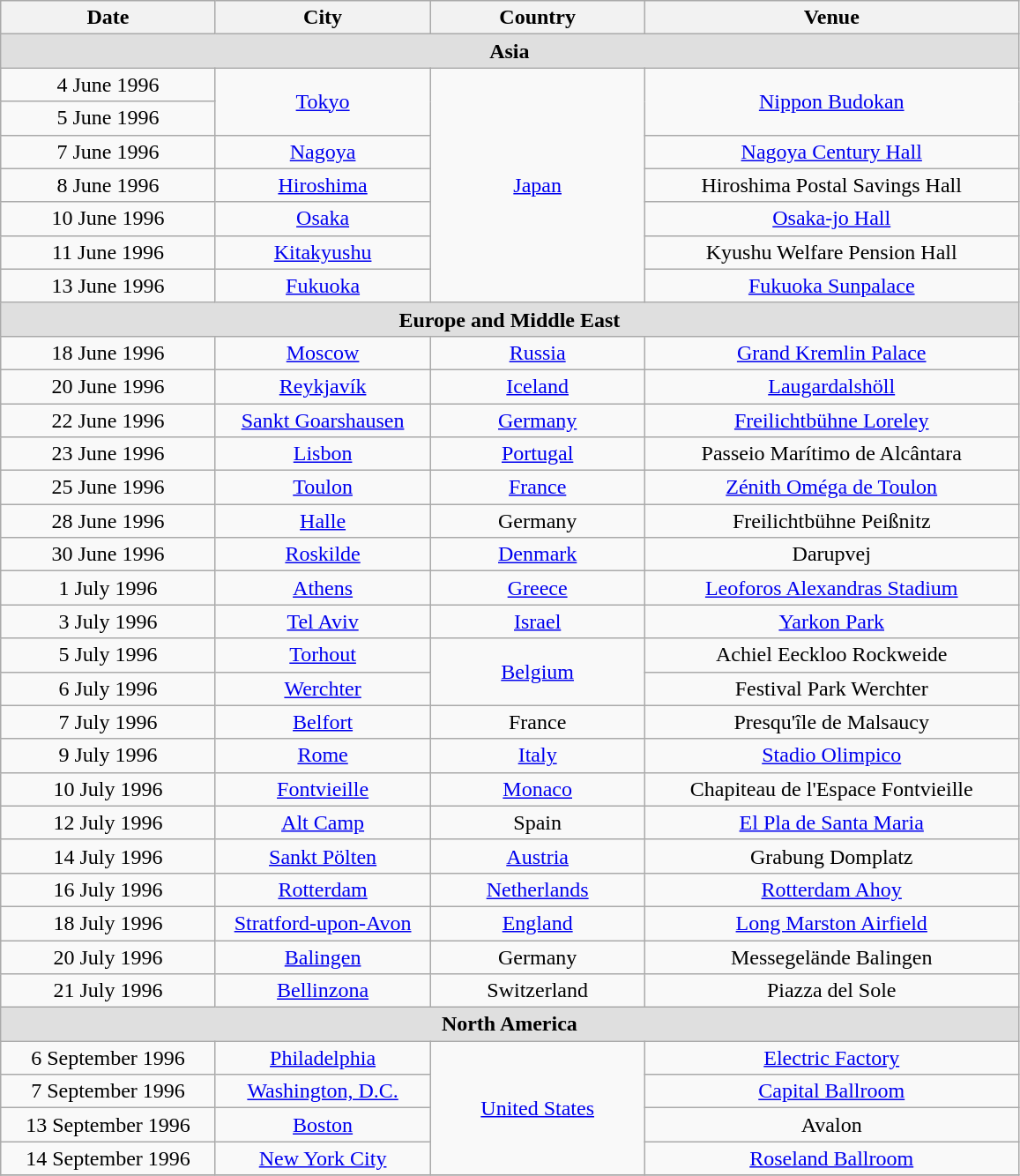<table class="wikitable" style="text-align:center;">
<tr>
<th width="155">Date</th>
<th width="155">City</th>
<th width="155">Country</th>
<th width="275">Venue</th>
</tr>
<tr>
<th colspan="4" style="background:#DFDFDF;">Asia</th>
</tr>
<tr>
<td>4 June 1996</td>
<td rowspan="2"><a href='#'>Tokyo</a></td>
<td rowspan="7"><a href='#'>Japan</a></td>
<td rowspan="2"><a href='#'>Nippon Budokan</a></td>
</tr>
<tr>
<td>5 June 1996</td>
</tr>
<tr>
<td>7 June 1996</td>
<td><a href='#'>Nagoya</a></td>
<td><a href='#'>Nagoya Century Hall</a></td>
</tr>
<tr>
<td>8 June 1996</td>
<td><a href='#'>Hiroshima</a></td>
<td>Hiroshima Postal Savings Hall</td>
</tr>
<tr>
<td>10 June 1996</td>
<td><a href='#'>Osaka</a></td>
<td><a href='#'>Osaka-jo Hall</a></td>
</tr>
<tr>
<td>11 June 1996</td>
<td><a href='#'>Kitakyushu</a></td>
<td>Kyushu Welfare Pension Hall</td>
</tr>
<tr>
<td>13 June 1996</td>
<td><a href='#'>Fukuoka</a></td>
<td><a href='#'>Fukuoka Sunpalace</a></td>
</tr>
<tr>
<th colspan="4" style="background:#DFDFDF;">Europe and Middle East</th>
</tr>
<tr>
<td>18 June 1996</td>
<td><a href='#'>Moscow</a></td>
<td><a href='#'>Russia</a></td>
<td><a href='#'>Grand Kremlin Palace</a></td>
</tr>
<tr>
<td>20 June 1996</td>
<td><a href='#'>Reykjavík</a></td>
<td><a href='#'>Iceland</a></td>
<td><a href='#'>Laugardalshöll</a></td>
</tr>
<tr>
<td>22 June 1996</td>
<td><a href='#'>Sankt Goarshausen</a></td>
<td><a href='#'>Germany</a></td>
<td><a href='#'>Freilichtbühne Loreley</a></td>
</tr>
<tr>
<td>23 June 1996</td>
<td><a href='#'>Lisbon</a></td>
<td><a href='#'>Portugal</a></td>
<td>Passeio Marítimo de Alcântara</td>
</tr>
<tr>
<td>25 June 1996</td>
<td><a href='#'>Toulon</a></td>
<td><a href='#'>France</a></td>
<td><a href='#'>Zénith Oméga de Toulon</a></td>
</tr>
<tr>
<td>28 June 1996</td>
<td><a href='#'>Halle</a></td>
<td>Germany</td>
<td>Freilichtbühne Peißnitz</td>
</tr>
<tr>
<td>30 June 1996</td>
<td><a href='#'>Roskilde</a></td>
<td><a href='#'>Denmark</a></td>
<td>Darupvej</td>
</tr>
<tr>
<td>1 July 1996</td>
<td><a href='#'>Athens</a></td>
<td><a href='#'>Greece</a></td>
<td><a href='#'>Leoforos Alexandras Stadium</a></td>
</tr>
<tr>
<td>3 July 1996</td>
<td><a href='#'>Tel Aviv</a></td>
<td><a href='#'>Israel</a></td>
<td><a href='#'>Yarkon Park</a></td>
</tr>
<tr>
<td>5 July 1996</td>
<td><a href='#'>Torhout</a></td>
<td rowspan="2"><a href='#'>Belgium</a></td>
<td>Achiel Eeckloo Rockweide</td>
</tr>
<tr>
<td>6 July 1996</td>
<td><a href='#'>Werchter</a></td>
<td>Festival Park Werchter</td>
</tr>
<tr>
<td>7 July 1996</td>
<td><a href='#'>Belfort</a></td>
<td>France</td>
<td>Presqu'île de Malsaucy</td>
</tr>
<tr>
<td>9 July 1996</td>
<td><a href='#'>Rome</a></td>
<td><a href='#'>Italy</a></td>
<td><a href='#'>Stadio Olimpico</a></td>
</tr>
<tr>
<td>10 July 1996</td>
<td><a href='#'>Fontvieille</a></td>
<td><a href='#'>Monaco</a></td>
<td>Chapiteau de l'Espace Fontvieille</td>
</tr>
<tr>
<td>12 July 1996</td>
<td><a href='#'>Alt Camp</a></td>
<td>Spain</td>
<td><a href='#'>El Pla de Santa Maria</a></td>
</tr>
<tr>
<td>14 July 1996</td>
<td><a href='#'>Sankt Pölten</a></td>
<td><a href='#'>Austria</a></td>
<td>Grabung Domplatz</td>
</tr>
<tr>
<td>16 July 1996</td>
<td><a href='#'>Rotterdam</a></td>
<td><a href='#'>Netherlands</a></td>
<td><a href='#'>Rotterdam Ahoy</a></td>
</tr>
<tr>
<td>18 July 1996</td>
<td><a href='#'>Stratford-upon-Avon</a></td>
<td><a href='#'>England</a></td>
<td><a href='#'>Long Marston Airfield</a></td>
</tr>
<tr>
<td>20 July 1996</td>
<td><a href='#'>Balingen</a></td>
<td>Germany</td>
<td>Messegelände Balingen</td>
</tr>
<tr>
<td>21 July 1996</td>
<td><a href='#'>Bellinzona</a></td>
<td>Switzerland</td>
<td>Piazza del Sole</td>
</tr>
<tr>
<th colspan="6" style="background:#DFDFDF;">North America</th>
</tr>
<tr>
<td>6 September 1996</td>
<td><a href='#'>Philadelphia</a></td>
<td rowspan="4"><a href='#'>United States</a></td>
<td><a href='#'>Electric Factory</a></td>
</tr>
<tr>
<td>7 September 1996</td>
<td><a href='#'>Washington, D.C.</a></td>
<td><a href='#'>Capital Ballroom</a></td>
</tr>
<tr>
<td>13 September 1996</td>
<td><a href='#'>Boston</a></td>
<td>Avalon</td>
</tr>
<tr>
<td>14 September 1996</td>
<td><a href='#'>New York City</a></td>
<td><a href='#'>Roseland Ballroom</a></td>
</tr>
<tr>
</tr>
</table>
